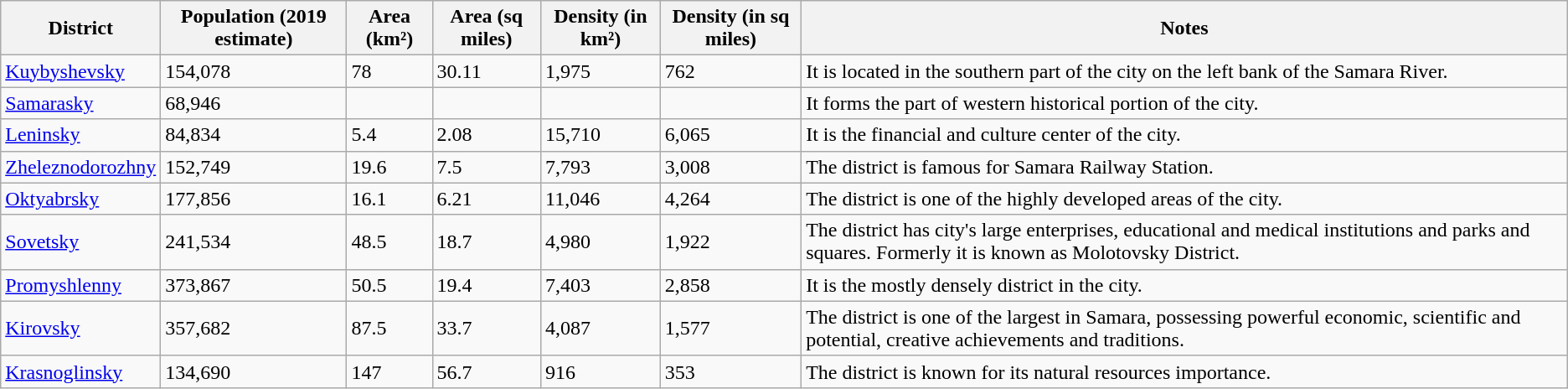<table class="wikitable sortable">
<tr>
<th>District</th>
<th>Population (2019 estimate)</th>
<th>Area (km²)</th>
<th>Area (sq miles)</th>
<th>Density (in km²)</th>
<th>Density (in sq miles)</th>
<th>Notes</th>
</tr>
<tr>
<td><a href='#'>Kuybyshevsky</a></td>
<td>154,078</td>
<td>78</td>
<td>30.11</td>
<td>1,975</td>
<td>762</td>
<td>It is located in the   southern part of the city on the left bank of the Samara River.</td>
</tr>
<tr>
<td><a href='#'>Samarasky</a></td>
<td>68,946</td>
<td></td>
<td></td>
<td></td>
<td></td>
<td>It forms the part of western historical portion of the city.</td>
</tr>
<tr>
<td><a href='#'>Leninsky</a></td>
<td>84,834</td>
<td>5.4</td>
<td>2.08</td>
<td>15,710</td>
<td>6,065</td>
<td>It is the financial and culture center of the city.</td>
</tr>
<tr>
<td><a href='#'>Zheleznodorozhny</a></td>
<td>152,749</td>
<td>19.6</td>
<td>7.5</td>
<td>7,793</td>
<td>3,008</td>
<td>The district is famous for Samara Railway Station.</td>
</tr>
<tr>
<td><a href='#'>Oktyabrsky</a></td>
<td>177,856</td>
<td>16.1</td>
<td>6.21</td>
<td>11,046</td>
<td>4,264</td>
<td>The district is one of the highly developed areas of the city.</td>
</tr>
<tr>
<td><a href='#'>Sovetsky</a></td>
<td>241,534</td>
<td>48.5</td>
<td>18.7</td>
<td>4,980</td>
<td>1,922</td>
<td>The district has city's large enterprises, educational and medical institutions and parks and squares. Formerly it is known as Molotovsky District.</td>
</tr>
<tr>
<td><a href='#'>Promyshlenny</a></td>
<td>373,867</td>
<td>50.5</td>
<td>19.4</td>
<td>7,403</td>
<td>2,858</td>
<td>It is the mostly densely district in the city.</td>
</tr>
<tr>
<td><a href='#'>Kirovsky</a></td>
<td>357,682</td>
<td>87.5</td>
<td>33.7</td>
<td>4,087</td>
<td>1,577</td>
<td>The district is one of the largest in Samara, possessing powerful economic, scientific and potential, creative achievements and traditions.</td>
</tr>
<tr>
<td><a href='#'>Krasnoglinsky</a></td>
<td>134,690</td>
<td>147</td>
<td>56.7</td>
<td>916</td>
<td>353</td>
<td>The district is known for its natural resources importance.</td>
</tr>
</table>
